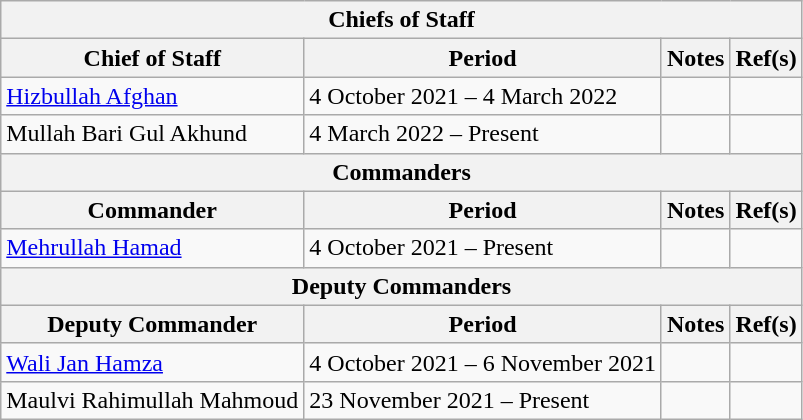<table class="wikitable">
<tr>
<th colspan="4">Chiefs of Staff</th>
</tr>
<tr>
<th>Chief of Staff</th>
<th>Period</th>
<th>Notes</th>
<th>Ref(s)</th>
</tr>
<tr>
<td><a href='#'>Hizbullah Afghan</a></td>
<td>4 October 2021 – 4 March 2022</td>
<td></td>
<td></td>
</tr>
<tr>
<td>Mullah Bari Gul Akhund</td>
<td>4 March 2022 – Present</td>
<td></td>
<td></td>
</tr>
<tr>
<th colspan="4">Commanders</th>
</tr>
<tr>
<th>Commander</th>
<th>Period</th>
<th>Notes</th>
<th>Ref(s)</th>
</tr>
<tr>
<td><a href='#'>Mehrullah Hamad</a></td>
<td>4 October 2021 – Present</td>
<td></td>
<td></td>
</tr>
<tr>
<th colspan="4">Deputy Commanders</th>
</tr>
<tr>
<th>Deputy Commander</th>
<th>Period</th>
<th>Notes</th>
<th>Ref(s)</th>
</tr>
<tr>
<td><a href='#'>Wali Jan Hamza</a></td>
<td>4 October 2021 – 6 November 2021</td>
<td></td>
<td></td>
</tr>
<tr>
<td>Maulvi Rahimullah Mahmoud</td>
<td>23 November 2021 – Present</td>
<td></td>
<td></td>
</tr>
</table>
